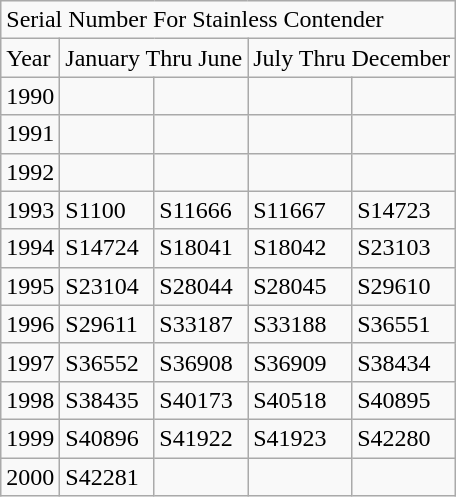<table class="wikitable">
<tr>
<td colspan="5">Serial Number For Stainless Contender</td>
</tr>
<tr>
<td>Year</td>
<td colspan="2">January Thru June</td>
<td colspan="2">July Thru December</td>
</tr>
<tr>
<td>1990</td>
<td></td>
<td></td>
<td></td>
<td></td>
</tr>
<tr>
<td>1991</td>
<td></td>
<td></td>
<td></td>
<td></td>
</tr>
<tr>
<td>1992</td>
<td></td>
<td></td>
<td></td>
<td></td>
</tr>
<tr>
<td>1993</td>
<td>S1100</td>
<td>S11666</td>
<td>S11667</td>
<td>S14723</td>
</tr>
<tr>
<td>1994</td>
<td>S14724</td>
<td>S18041</td>
<td>S18042</td>
<td>S23103</td>
</tr>
<tr>
<td>1995</td>
<td>S23104</td>
<td>S28044</td>
<td>S28045</td>
<td>S29610</td>
</tr>
<tr>
<td>1996</td>
<td>S29611</td>
<td>S33187</td>
<td>S33188</td>
<td>S36551</td>
</tr>
<tr>
<td>1997</td>
<td>S36552</td>
<td>S36908</td>
<td>S36909</td>
<td>S38434</td>
</tr>
<tr>
<td>1998</td>
<td>S38435</td>
<td>S40173</td>
<td>S40518</td>
<td>S40895</td>
</tr>
<tr>
<td>1999</td>
<td>S40896</td>
<td>S41922</td>
<td>S41923</td>
<td>S42280</td>
</tr>
<tr>
<td>2000</td>
<td>S42281</td>
<td></td>
<td></td>
<td></td>
</tr>
</table>
